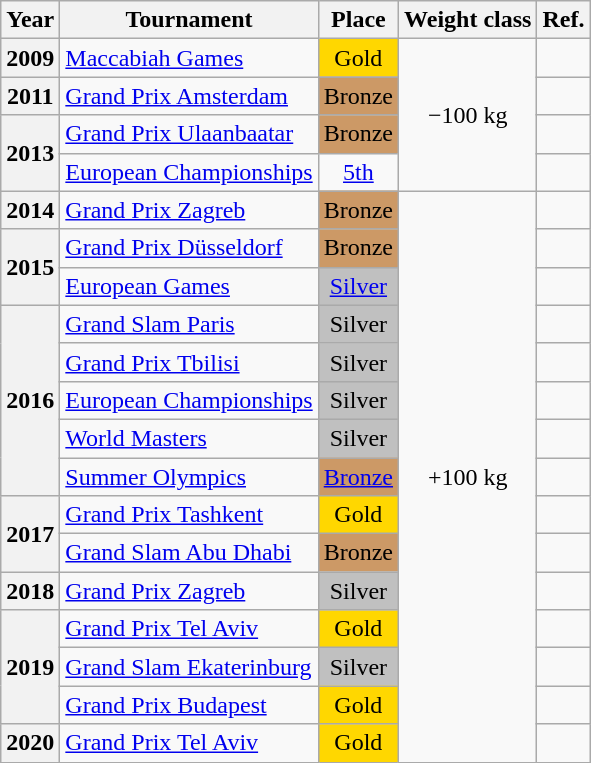<table class="wikitable sortable" style="text-align:center;">
<tr>
<th>Year</th>
<th>Tournament</th>
<th>Place</th>
<th>Weight class</th>
<th>Ref.</th>
</tr>
<tr>
<th>2009</th>
<td align=left><a href='#'>Maccabiah Games</a></td>
<td bgcolor=gold>Gold</td>
<td rowspan=4>−100 kg</td>
<td></td>
</tr>
<tr>
<th>2011</th>
<td align=left><a href='#'>Grand Prix Amsterdam</a></td>
<td bgcolor=#c96>Bronze</td>
<td></td>
</tr>
<tr>
<th rowspan=2>2013</th>
<td align=left><a href='#'>Grand Prix Ulaanbaatar</a></td>
<td bgcolor=#c96>Bronze</td>
<td></td>
</tr>
<tr>
<td align=left><a href='#'>European Championships</a></td>
<td><a href='#'>5th</a></td>
<td></td>
</tr>
<tr>
<th>2014</th>
<td align=left><a href='#'>Grand Prix Zagreb</a></td>
<td bgcolor=#c96>Bronze</td>
<td rowspan=15>+100 kg</td>
<td></td>
</tr>
<tr>
<th rowspan=2>2015</th>
<td align=left><a href='#'>Grand Prix Düsseldorf</a></td>
<td bgcolor=#c96>Bronze</td>
<td></td>
</tr>
<tr>
<td align=left><a href='#'>European Games</a></td>
<td bgcolor=silver><a href='#'>Silver</a></td>
<td></td>
</tr>
<tr>
<th rowspan=5>2016</th>
<td align=left><a href='#'>Grand Slam Paris</a></td>
<td bgcolor=silver>Silver</td>
<td></td>
</tr>
<tr>
<td align=left><a href='#'>Grand Prix Tbilisi</a></td>
<td bgcolor=silver>Silver</td>
<td></td>
</tr>
<tr>
<td align=left><a href='#'>European Championships</a></td>
<td bgcolor=silver>Silver</td>
<td></td>
</tr>
<tr>
<td align=left><a href='#'>World Masters</a></td>
<td bgcolor=silver>Silver</td>
<td></td>
</tr>
<tr>
<td align=left><a href='#'>Summer Olympics</a></td>
<td bgcolor=#c96><a href='#'>Bronze</a></td>
<td></td>
</tr>
<tr>
<th rowspan=2>2017</th>
<td align=left><a href='#'>Grand Prix Tashkent</a></td>
<td bgcolor=gold>Gold</td>
<td></td>
</tr>
<tr>
<td align=left><a href='#'>Grand Slam Abu Dhabi</a></td>
<td bgcolor=#c96>Bronze</td>
<td></td>
</tr>
<tr>
<th>2018</th>
<td align=left><a href='#'>Grand Prix Zagreb</a></td>
<td bgcolor=silver>Silver</td>
<td></td>
</tr>
<tr>
<th rowspan=3>2019</th>
<td align=left><a href='#'>Grand Prix Tel Aviv</a></td>
<td bgcolor=gold>Gold</td>
<td></td>
</tr>
<tr>
<td align=left><a href='#'>Grand Slam Ekaterinburg</a></td>
<td bgcolor=silver>Silver</td>
<td></td>
</tr>
<tr>
<td align=left><a href='#'>Grand Prix Budapest</a></td>
<td bgcolor=gold>Gold</td>
<td></td>
</tr>
<tr>
<th>2020</th>
<td align=left><a href='#'>Grand Prix Tel Aviv</a></td>
<td bgcolor=gold>Gold</td>
<td></td>
</tr>
</table>
